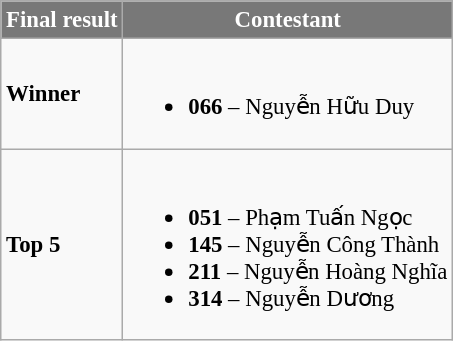<table class="wikitable sortable" style="font-size: 95%;">
<tr>
<th style="background-color:#787878;color:#FFFFFF;">Final result</th>
<th style="background-color:#787878;color:#FFFFFF;">Contestant</th>
</tr>
<tr>
<td><strong>Winner</strong></td>
<td><br><ul><li><strong>066</strong> – Nguyễn Hữu Duy</li></ul></td>
</tr>
<tr>
<td><strong>Top 5</strong></td>
<td><br><ul><li><strong>051</strong> – Phạm Tuấn Ngọc</li><li><strong>145</strong> – Nguyễn Công Thành</li><li><strong>211</strong> – Nguyễn Hoàng Nghĩa</li><li><strong>314</strong> – Nguyễn Dương</li></ul></td>
</tr>
</table>
